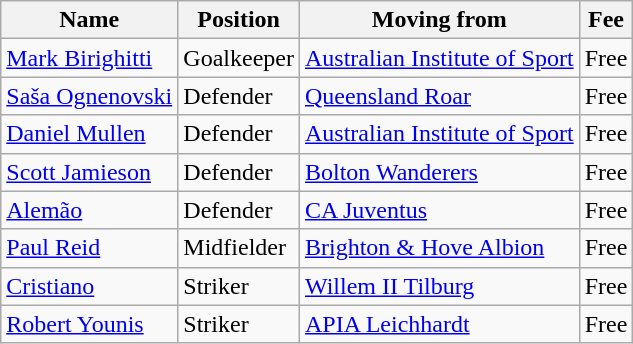<table class="wikitable">
<tr>
<th>Name</th>
<th>Position</th>
<th>Moving from</th>
<th>Fee</th>
</tr>
<tr>
<td> <a href='#'>Mark Birighitti</a></td>
<td>Goalkeeper</td>
<td> <a href='#'>Australian Institute of Sport</a></td>
<td>Free</td>
</tr>
<tr>
<td> <a href='#'>Saša Ognenovski</a></td>
<td>Defender</td>
<td> <a href='#'>Queensland Roar</a></td>
<td>Free</td>
</tr>
<tr>
<td>  <a href='#'>Daniel Mullen</a></td>
<td>Defender</td>
<td> <a href='#'>Australian Institute of Sport</a></td>
<td>Free</td>
</tr>
<tr>
<td> <a href='#'>Scott Jamieson</a></td>
<td>Defender</td>
<td> <a href='#'>Bolton Wanderers</a></td>
<td>Free</td>
</tr>
<tr>
<td> <a href='#'>Alemão</a></td>
<td>Defender</td>
<td> <a href='#'>CA Juventus</a></td>
<td>Free</td>
</tr>
<tr>
<td> <a href='#'>Paul Reid</a></td>
<td>Midfielder</td>
<td> <a href='#'>Brighton & Hove Albion</a></td>
<td>Free</td>
</tr>
<tr>
<td> <a href='#'>Cristiano</a></td>
<td>Striker</td>
<td> <a href='#'>Willem II Tilburg</a></td>
<td>Free</td>
</tr>
<tr>
<td>  <a href='#'>Robert Younis</a></td>
<td>Striker</td>
<td> <a href='#'>APIA Leichhardt</a></td>
<td>Free</td>
</tr>
</table>
